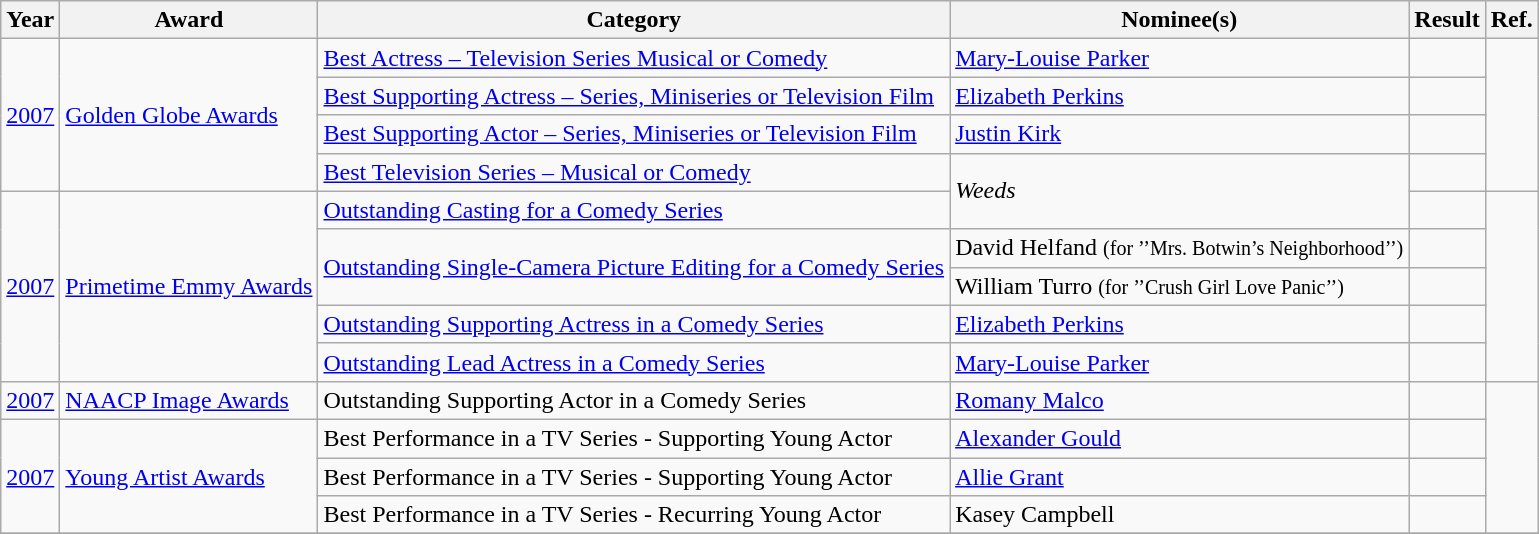<table class="wikitable">
<tr>
<th>Year</th>
<th>Award</th>
<th>Category</th>
<th>Nominee(s)</th>
<th>Result</th>
<th>Ref.</th>
</tr>
<tr>
<td rowspan="4"><a href='#'>2007</a></td>
<td rowspan="4"><a href='#'>Golden Globe Awards</a></td>
<td><a href='#'>Best Actress – Television Series Musical or Comedy</a></td>
<td><a href='#'>Mary-Louise Parker</a></td>
<td></td>
<td rowspan="4"></td>
</tr>
<tr>
<td><a href='#'>Best Supporting Actress – Series, Miniseries or Television Film</a></td>
<td><a href='#'>Elizabeth Perkins</a></td>
<td></td>
</tr>
<tr>
<td><a href='#'>Best Supporting Actor – Series, Miniseries or Television Film</a></td>
<td><a href='#'>Justin Kirk</a></td>
<td></td>
</tr>
<tr>
<td><a href='#'>Best Television Series – Musical or Comedy</a></td>
<td rowspan="2"><em>Weeds</em></td>
<td></td>
</tr>
<tr>
<td rowspan="5"><a href='#'>2007</a></td>
<td rowspan="5"><a href='#'>Primetime Emmy Awards</a></td>
<td><a href='#'>Outstanding Casting for a Comedy Series</a></td>
<td></td>
<td rowspan="5"></td>
</tr>
<tr>
<td rowspan="2"><a href='#'>Outstanding Single-Camera Picture Editing for a Comedy Series</a></td>
<td>David Helfand <small>(for ’’Mrs. Botwin’s Neighborhood’’)</small></td>
<td></td>
</tr>
<tr>
<td>William Turro <small>(for ’’Crush Girl Love Panic’’)</small></td>
<td></td>
</tr>
<tr>
<td><a href='#'>Outstanding Supporting Actress in a Comedy Series</a></td>
<td><a href='#'>Elizabeth Perkins</a></td>
<td></td>
</tr>
<tr>
<td><a href='#'>Outstanding Lead Actress in a Comedy Series</a></td>
<td><a href='#'>Mary-Louise Parker</a></td>
<td></td>
</tr>
<tr>
<td><a href='#'>2007</a></td>
<td><a href='#'>NAACP Image Awards</a></td>
<td>Outstanding Supporting Actor in a Comedy Series</td>
<td><a href='#'>Romany Malco</a></td>
<td></td>
<td rowspan="4"></td>
</tr>
<tr>
<td rowspan="3"><a href='#'>2007</a></td>
<td rowspan="3"><a href='#'>Young Artist Awards</a></td>
<td>Best Performance in a TV Series - Supporting Young Actor</td>
<td><a href='#'>Alexander Gould</a></td>
<td></td>
</tr>
<tr>
<td>Best Performance in a TV Series - Supporting Young Actor</td>
<td><a href='#'>Allie Grant</a></td>
<td></td>
</tr>
<tr>
<td>Best Performance in a TV Series - Recurring Young Actor</td>
<td>Kasey Campbell</td>
<td></td>
</tr>
<tr>
</tr>
</table>
